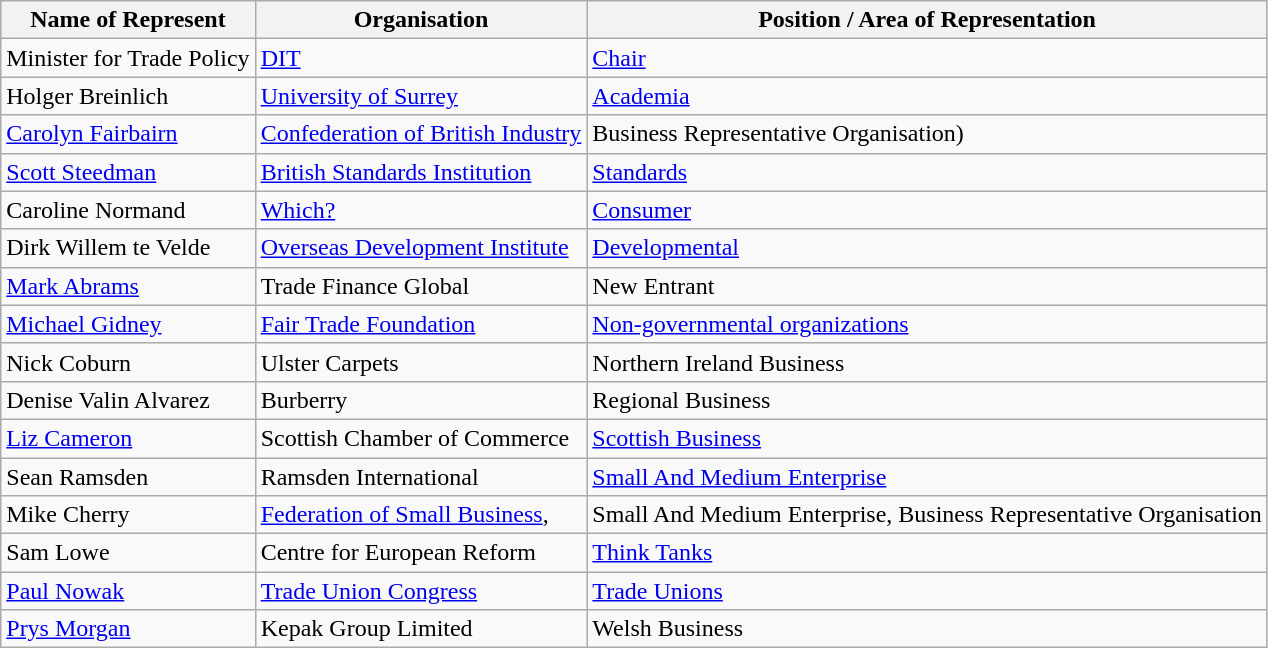<table class="wikitable">
<tr>
<th>Name of Represent</th>
<th>Organisation</th>
<th>Position /  Area of Representation</th>
</tr>
<tr>
<td>Minister for Trade Policy</td>
<td><abbr><a href='#'>DIT</a></abbr></td>
<td><a href='#'>Chair</a></td>
</tr>
<tr>
<td>Holger Breinlich</td>
<td><a href='#'>University of Surrey</a></td>
<td><a href='#'>Academia</a></td>
</tr>
<tr>
<td><a href='#'>Carolyn Fairbairn</a></td>
<td><a href='#'>Confederation of British Industry</a></td>
<td>Business Representative Organisation)</td>
</tr>
<tr>
<td><a href='#'>Scott Steedman</a></td>
<td><a href='#'>British Standards Institution</a></td>
<td><a href='#'>Standards</a></td>
</tr>
<tr>
<td>Caroline Normand</td>
<td><a href='#'>Which?</a></td>
<td><a href='#'>Consumer</a></td>
</tr>
<tr>
<td>Dirk Willem te Velde</td>
<td><a href='#'>Overseas Development Institute</a></td>
<td><a href='#'>Developmental</a></td>
</tr>
<tr>
<td><a href='#'>Mark Abrams</a></td>
<td>Trade Finance Global</td>
<td>New Entrant</td>
</tr>
<tr>
<td><a href='#'>Michael Gidney</a></td>
<td><a href='#'>Fair Trade Foundation</a></td>
<td><a href='#'>Non-governmental organizations</a></td>
</tr>
<tr>
<td>Nick Coburn</td>
<td>Ulster Carpets</td>
<td>Northern Ireland Business</td>
</tr>
<tr>
<td>Denise Valin Alvarez</td>
<td>Burberry</td>
<td>Regional Business</td>
</tr>
<tr>
<td><a href='#'>Liz Cameron</a></td>
<td>Scottish Chamber of Commerce</td>
<td><a href='#'>Scottish Business</a></td>
</tr>
<tr>
<td>Sean Ramsden</td>
<td>Ramsden International</td>
<td><a href='#'>Small And Medium Enterprise</a></td>
</tr>
<tr>
<td>Mike Cherry</td>
<td><a href='#'>Federation of Small Business</a>,</td>
<td>Small And Medium Enterprise, Business Representative Organisation</td>
</tr>
<tr>
<td>Sam Lowe</td>
<td>Centre for European Reform</td>
<td><a href='#'>Think Tanks</a></td>
</tr>
<tr>
<td><a href='#'>Paul Nowak</a></td>
<td><a href='#'>Trade Union Congress</a></td>
<td><a href='#'>Trade Unions</a></td>
</tr>
<tr>
<td><a href='#'>Prys Morgan</a></td>
<td>Kepak Group Limited</td>
<td>Welsh Business</td>
</tr>
</table>
